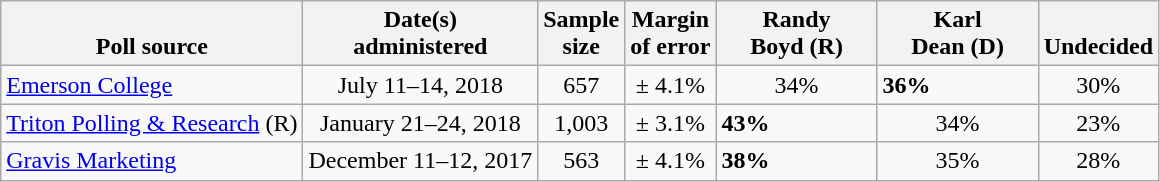<table class="wikitable">
<tr valign=bottom>
<th>Poll source</th>
<th>Date(s)<br>administered</th>
<th>Sample<br>size</th>
<th>Margin<br>of error</th>
<th style="width:100px;">Randy<br>Boyd (R)</th>
<th style="width:100px;">Karl<br>Dean (D)</th>
<th>Undecided</th>
</tr>
<tr>
<td><a href='#'>Emerson College</a></td>
<td align=center>July 11–14, 2018</td>
<td align=center>657</td>
<td align=center>± 4.1%</td>
<td align=center>34%</td>
<td><strong>36%</strong></td>
<td align=center>30%</td>
</tr>
<tr>
<td><a href='#'>Triton Polling & Research</a> (R)</td>
<td align=center>January 21–24, 2018</td>
<td align=center>1,003</td>
<td align=center>± 3.1%</td>
<td><strong>43%</strong></td>
<td align=center>34%</td>
<td align=center>23%</td>
</tr>
<tr>
<td><a href='#'>Gravis Marketing</a></td>
<td align=center>December 11–12, 2017</td>
<td align=center>563</td>
<td align=center>± 4.1%</td>
<td><strong>38%</strong></td>
<td align=center>35%</td>
<td align=center>28%</td>
</tr>
</table>
